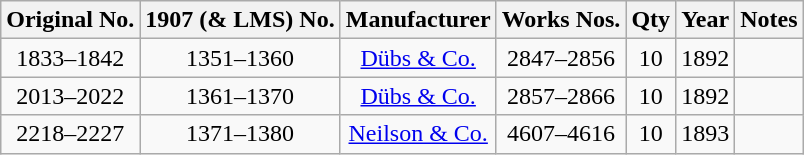<table class="wikitable collapsible collapsed" style=text-align:center>
<tr>
<th>Original No.</th>
<th>1907 (& LMS) No.</th>
<th>Manufacturer</th>
<th>Works Nos.</th>
<th>Qty</th>
<th>Year</th>
<th>Notes</th>
</tr>
<tr>
<td>1833–1842</td>
<td>1351–1360</td>
<td><a href='#'>Dübs & Co.</a></td>
<td>2847–2856</td>
<td>10</td>
<td>1892</td>
<td align=left></td>
</tr>
<tr>
<td>2013–2022</td>
<td>1361–1370</td>
<td><a href='#'>Dübs & Co.</a></td>
<td>2857–2866</td>
<td>10</td>
<td>1892</td>
<td align=left></td>
</tr>
<tr>
<td>2218–2227</td>
<td>1371–1380</td>
<td><a href='#'>Neilson & Co.</a></td>
<td>4607–4616</td>
<td>10</td>
<td>1893</td>
<td align=left></td>
</tr>
</table>
